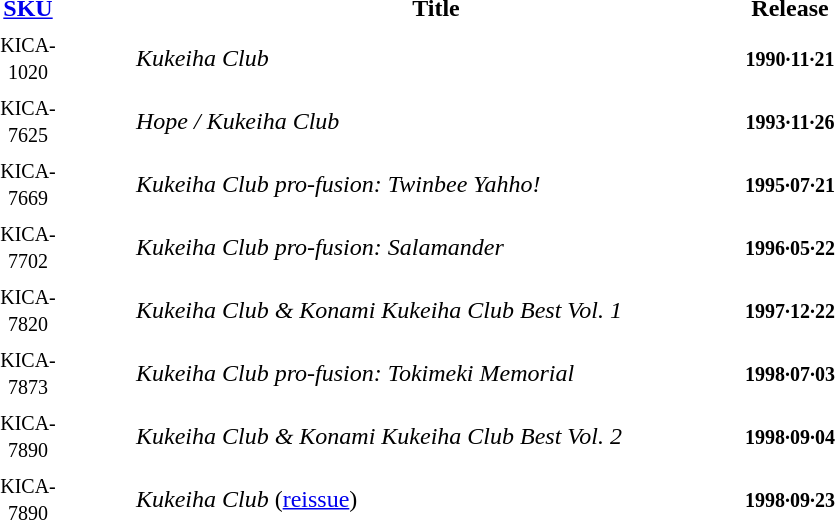<table border="0" cellpadding="2">
<tr>
<th width="60"><a href='#'>SKU</a></th>
<th width="30"></th>
<th style="width:400px;">Title</th>
<th width="60">Release</th>
</tr>
<tr>
<td style="text-align:center;"><small>KICA-1020</small></td>
<td></td>
<td><em>Kukeiha Club</em></td>
<td style="text-align:center;"><small><strong>1990·11·21</strong></small></td>
</tr>
<tr>
<td style="text-align:center;"><small>KICA-7625</small></td>
<td></td>
<td><em>Hope / Kukeiha Club</em></td>
<td style="text-align:center;"><small><strong>1993·11·26</strong></small></td>
</tr>
<tr>
<td style="text-align:center;"><small>KICA-7669</small></td>
<td></td>
<td><em>Kukeiha Club pro-fusion: Twinbee Yahho!</em></td>
<td style="text-align:center;"><small><strong>1995·07·21</strong></small></td>
</tr>
<tr>
<td style="text-align:center;"><small>KICA-7702</small></td>
<td></td>
<td><em>Kukeiha Club pro-fusion: Salamander</em></td>
<td style="text-align:center;"><small><strong>1996·05·22</strong></small></td>
</tr>
<tr>
<td style="text-align:center;"><small>KICA-7820</small></td>
<td></td>
<td><em>Kukeiha Club & Konami Kukeiha Club Best Vol. 1</em></td>
<td style="text-align:center;"><small><strong>1997·12·22</strong></small></td>
</tr>
<tr>
<td style="text-align:center;"><small>KICA-7873</small></td>
<td></td>
<td><em>Kukeiha Club pro-fusion: Tokimeki Memorial</em></td>
<td style="text-align:center;"><small><strong>1998·07·03</strong></small></td>
</tr>
<tr>
<td style="text-align:center;"><small>KICA-7890</small></td>
<td></td>
<td><em>Kukeiha Club & Konami Kukeiha Club Best Vol. 2</em></td>
<td style="text-align:center;"><small><strong>1998·09·04</strong></small></td>
</tr>
<tr>
<td style="text-align:center;"><small>KICA-7890</small></td>
<td></td>
<td><em>Kukeiha Club</em> (<a href='#'>reissue</a>)</td>
<td style="text-align:center;"><small><strong>1998·09·23</strong></small></td>
</tr>
</table>
